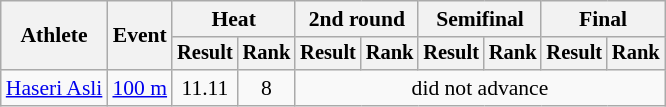<table class="wikitable" style="font-size:90%">
<tr>
<th rowspan="2">Athlete</th>
<th rowspan="2">Event</th>
<th colspan="2">Heat</th>
<th colspan="2">2nd round</th>
<th colspan="2">Semifinal</th>
<th colspan="2">Final</th>
</tr>
<tr style="font-size:95%">
<th>Result</th>
<th>Rank</th>
<th>Result</th>
<th>Rank</th>
<th>Result</th>
<th>Rank</th>
<th>Result</th>
<th>Rank</th>
</tr>
<tr align=center>
<td align=left><a href='#'>Haseri Asli</a></td>
<td align=left><a href='#'>100 m</a></td>
<td>11.11</td>
<td>8</td>
<td colspan=6>did not advance</td>
</tr>
</table>
